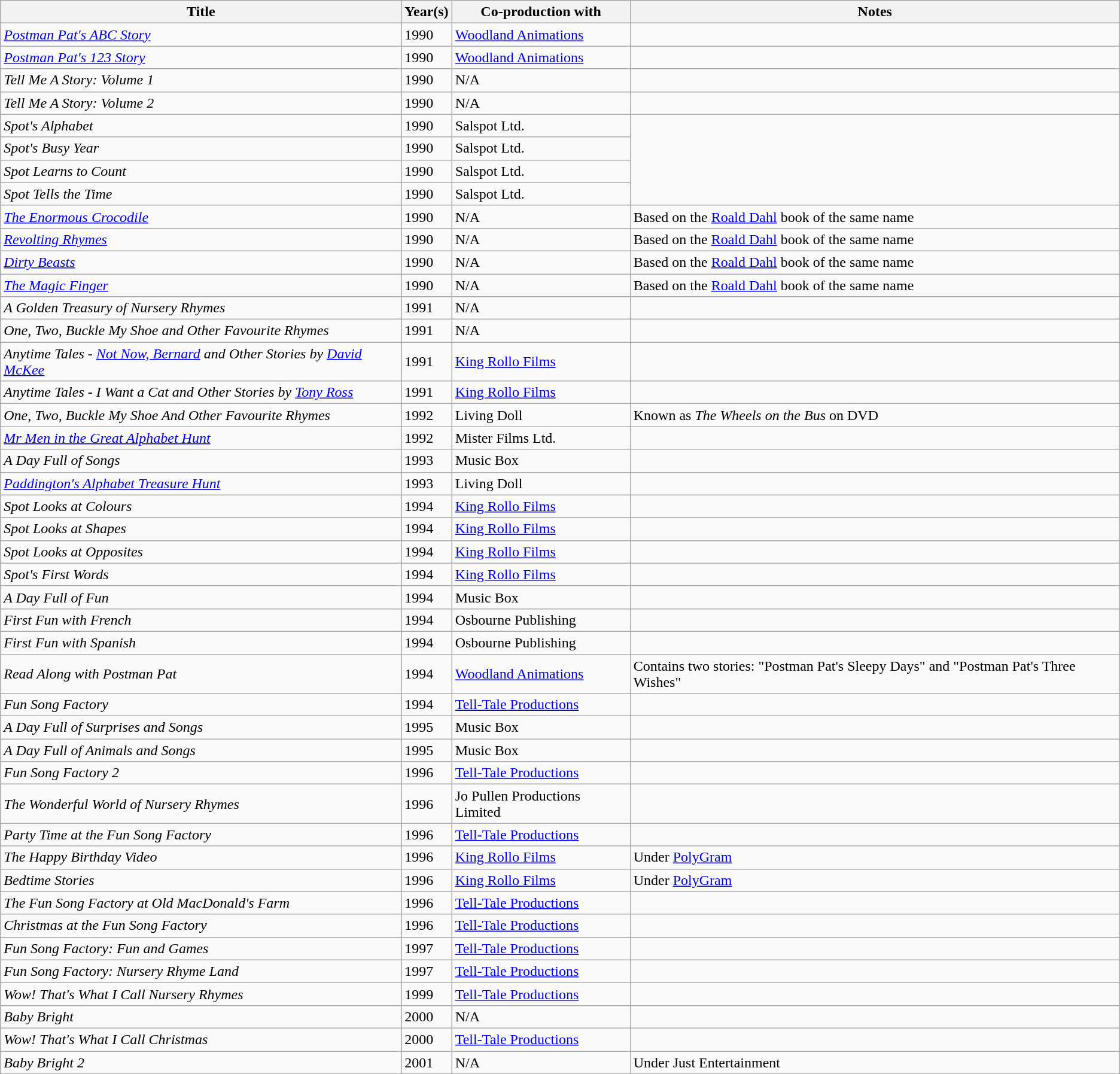<table class="wikitable sortable">
<tr>
<th>Title</th>
<th>Year(s)</th>
<th>Co-production with</th>
<th>Notes</th>
</tr>
<tr>
<td><em><a href='#'>Postman Pat's ABC Story</a></em></td>
<td>1990</td>
<td><a href='#'>Woodland Animations</a></td>
<td></td>
</tr>
<tr>
<td><em><a href='#'>Postman Pat's 123 Story</a></em></td>
<td>1990</td>
<td><a href='#'>Woodland Animations</a></td>
<td></td>
</tr>
<tr>
<td><em>Tell Me A Story: Volume 1</em></td>
<td>1990</td>
<td>N/A</td>
<td></td>
</tr>
<tr>
<td><em>Tell Me A Story: Volume 2</em></td>
<td>1990</td>
<td>N/A</td>
<td></td>
</tr>
<tr>
<td><em>Spot's Alphabet</em></td>
<td>1990</td>
<td>Salspot Ltd.</td>
</tr>
<tr>
<td><em>Spot's Busy Year</em></td>
<td>1990</td>
<td>Salspot Ltd.</td>
</tr>
<tr>
<td><em>Spot Learns to Count</em></td>
<td>1990</td>
<td>Salspot Ltd.</td>
</tr>
<tr>
<td><em>Spot Tells the Time</em></td>
<td>1990</td>
<td>Salspot Ltd.</td>
</tr>
<tr>
<td><em><a href='#'>The Enormous Crocodile</a></em></td>
<td>1990</td>
<td>N/A</td>
<td>Based on the <a href='#'>Roald Dahl</a> book of the same name</td>
</tr>
<tr>
<td><em><a href='#'>Revolting Rhymes</a></em></td>
<td>1990</td>
<td>N/A</td>
<td>Based on the <a href='#'>Roald Dahl</a> book of the same name</td>
</tr>
<tr>
<td><em><a href='#'>Dirty Beasts</a></em></td>
<td>1990</td>
<td>N/A</td>
<td>Based on the <a href='#'>Roald Dahl</a> book of the same name</td>
</tr>
<tr>
<td><em><a href='#'>The Magic Finger</a></em></td>
<td>1990</td>
<td>N/A</td>
<td>Based on the <a href='#'>Roald Dahl</a> book of the same name</td>
</tr>
<tr>
<td><em>A Golden Treasury of Nursery Rhymes</em></td>
<td>1991</td>
<td>N/A</td>
<td></td>
</tr>
<tr>
<td><em>One, Two, Buckle My Shoe and Other Favourite Rhymes</em></td>
<td>1991</td>
<td>N/A</td>
<td></td>
</tr>
<tr>
<td><em>Anytime Tales - <a href='#'>Not Now, Bernard</a> and Other Stories by <a href='#'>David McKee</a></em></td>
<td>1991</td>
<td><a href='#'>King Rollo Films</a></td>
<td></td>
</tr>
<tr>
<td><em>Anytime Tales - I Want a Cat and Other Stories by <a href='#'>Tony Ross</a></em></td>
<td>1991</td>
<td><a href='#'>King Rollo Films</a></td>
<td></td>
</tr>
<tr>
<td><em>One, Two, Buckle My Shoe And Other Favourite Rhymes </em></td>
<td>1992</td>
<td>Living Doll</td>
<td>Known as <em>The Wheels on the Bus</em> on DVD</td>
</tr>
<tr>
<td><em><a href='#'>Mr Men in the Great Alphabet Hunt</a></em></td>
<td>1992</td>
<td>Mister Films Ltd.</td>
<td></td>
</tr>
<tr>
<td><em>A Day Full of Songs</em></td>
<td>1993</td>
<td>Music Box</td>
<td></td>
</tr>
<tr>
<td><em><a href='#'>Paddington's Alphabet Treasure Hunt</a></em></td>
<td>1993</td>
<td>Living Doll</td>
<td></td>
</tr>
<tr>
<td><em>Spot Looks at Colours</em></td>
<td>1994</td>
<td><a href='#'>King Rollo Films</a></td>
<td></td>
</tr>
<tr>
<td><em>Spot Looks at Shapes</em></td>
<td>1994</td>
<td><a href='#'>King Rollo Films</a></td>
<td></td>
</tr>
<tr>
<td><em>Spot Looks at Opposites</em></td>
<td>1994</td>
<td><a href='#'>King Rollo Films</a></td>
<td></td>
</tr>
<tr>
<td><em>Spot's First Words</em></td>
<td>1994</td>
<td><a href='#'>King Rollo Films</a></td>
<td></td>
</tr>
<tr>
<td><em>A Day Full of Fun</em></td>
<td>1994</td>
<td>Music Box</td>
<td></td>
</tr>
<tr>
<td><em>First Fun with French</em></td>
<td>1994</td>
<td>Osbourne Publishing</td>
<td></td>
</tr>
<tr>
<td><em>First Fun with Spanish</em></td>
<td>1994</td>
<td>Osbourne Publishing</td>
<td></td>
</tr>
<tr>
<td><em>Read Along with Postman Pat</em></td>
<td>1994</td>
<td><a href='#'>Woodland Animations</a></td>
<td>Contains two stories: "Postman Pat's Sleepy Days" and "Postman Pat's Three Wishes"</td>
</tr>
<tr>
<td><em>Fun Song Factory</em></td>
<td>1994</td>
<td><a href='#'>Tell-Tale Productions</a></td>
<td></td>
</tr>
<tr>
<td><em>A Day Full of Surprises and Songs</em></td>
<td>1995</td>
<td>Music Box</td>
<td></td>
</tr>
<tr>
<td><em>A Day Full of Animals and Songs</em></td>
<td>1995</td>
<td>Music Box</td>
<td></td>
</tr>
<tr>
<td><em>Fun Song Factory 2</em></td>
<td>1996</td>
<td><a href='#'>Tell-Tale Productions</a></td>
<td></td>
</tr>
<tr>
<td><em>The Wonderful World of Nursery Rhymes</em></td>
<td>1996</td>
<td>Jo Pullen Productions Limited</td>
<td></td>
</tr>
<tr>
<td><em>Party Time at the Fun Song Factory</em></td>
<td>1996</td>
<td><a href='#'>Tell-Tale Productions</a></td>
<td></td>
</tr>
<tr>
<td><em>The Happy Birthday Video</em></td>
<td>1996</td>
<td><a href='#'>King Rollo Films</a></td>
<td>Under <a href='#'>PolyGram</a></td>
</tr>
<tr>
<td><em>Bedtime Stories</em></td>
<td>1996</td>
<td><a href='#'>King Rollo Films</a></td>
<td>Under <a href='#'>PolyGram</a></td>
</tr>
<tr>
<td><em>The Fun Song Factory at Old MacDonald's Farm</em></td>
<td>1996</td>
<td><a href='#'>Tell-Tale Productions</a></td>
<td></td>
</tr>
<tr>
<td><em>Christmas at the Fun Song Factory</em></td>
<td>1996</td>
<td><a href='#'>Tell-Tale Productions</a></td>
<td></td>
</tr>
<tr>
<td><em>Fun Song Factory: Fun and Games</em></td>
<td>1997</td>
<td><a href='#'>Tell-Tale Productions</a></td>
<td></td>
</tr>
<tr>
<td><em>Fun Song Factory: Nursery Rhyme Land</em></td>
<td>1997</td>
<td><a href='#'>Tell-Tale Productions</a></td>
<td></td>
</tr>
<tr>
<td><em>Wow! That's What I Call Nursery Rhymes</em></td>
<td>1999</td>
<td><a href='#'>Tell-Tale Productions</a></td>
<td></td>
</tr>
<tr>
<td><em>Baby Bright</em></td>
<td>2000</td>
<td>N/A</td>
<td></td>
</tr>
<tr>
<td><em>Wow! That's What I Call Christmas</em></td>
<td>2000</td>
<td><a href='#'>Tell-Tale Productions</a></td>
<td></td>
</tr>
<tr>
<td><em>Baby Bright 2</em></td>
<td>2001</td>
<td>N/A</td>
<td>Under Just Entertainment</td>
</tr>
</table>
